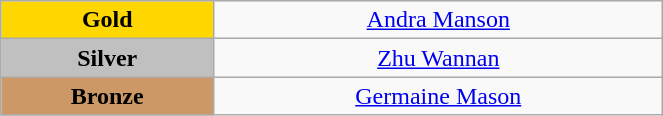<table class="wikitable" style="text-align:center; " width="35%">
<tr>
<td bgcolor="gold"><strong>Gold</strong></td>
<td><a href='#'>Andra Manson</a><br>  <small><em></em></small></td>
</tr>
<tr>
<td bgcolor="silver"><strong>Silver</strong></td>
<td><a href='#'>Zhu Wannan</a><br>  <small><em></em></small></td>
</tr>
<tr>
<td bgcolor="CC9966"><strong>Bronze</strong></td>
<td><a href='#'>Germaine Mason</a><br>  <small><em></em></small></td>
</tr>
</table>
